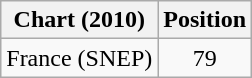<table class="wikitable">
<tr>
<th>Chart (2010)</th>
<th>Position</th>
</tr>
<tr>
<td>France (SNEP)</td>
<td align="center">79</td>
</tr>
</table>
